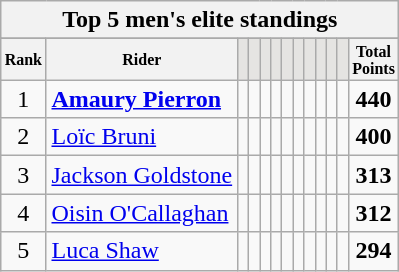<table class="wikitable sortable">
<tr>
<th colspan=27 align="center"><strong>Top 5 men's elite standings</strong></th>
</tr>
<tr>
</tr>
<tr style="font-size:8pt;font-weight:bold">
<th align="center">Rank</th>
<th align="center">Rider</th>
<th class=unsortable style="background:#E5E4E2;"><small></small></th>
<th class=unsortable style="background:#E5E4E2;"><small></small></th>
<th class=unsortable style="background:#E5E4E2;"><small></small></th>
<th class=unsortable style="background:#E5E4E2;"><small></small></th>
<th class=unsortable style="background:#E5E4E2;"><small></small></th>
<th class=unsortable style="background:#E5E4E2;"><small></small></th>
<th class=unsortable style="background:#E5E4E2;"><small></small></th>
<th class=unsortable style="background:#E5E4E2;"><small></small></th>
<th class=unsortable style="background:#E5E4E2;"><small></small></th>
<th class=unsortable style="background:#E5E4E2;"><small></small></th>
<th align="center">Total<br>Points</th>
</tr>
<tr>
<td align=center>1</td>
<td> <strong><a href='#'>Amaury Pierron</a></strong></td>
<td align=center></td>
<td align=center></td>
<td align=center></td>
<td align=center></td>
<td align=center></td>
<td align=center></td>
<td align=center></td>
<td align=center></td>
<td align=center></td>
<td align=center></td>
<td align=center><strong>440</strong></td>
</tr>
<tr>
<td align=center>2</td>
<td> <a href='#'>Loïc Bruni</a></td>
<td align=center></td>
<td align=center></td>
<td align=center></td>
<td align=center></td>
<td align=center></td>
<td align=center></td>
<td align=center></td>
<td align=center></td>
<td align=center></td>
<td align=center></td>
<td align=center><strong>400</strong></td>
</tr>
<tr>
<td align=center>3</td>
<td> <a href='#'>Jackson Goldstone</a></td>
<td align=center></td>
<td align=center></td>
<td align=center></td>
<td align=center></td>
<td align=center></td>
<td align=center></td>
<td align=center></td>
<td align=center></td>
<td align=center></td>
<td align=center></td>
<td align=center><strong>313</strong></td>
</tr>
<tr>
<td align=center>4</td>
<td> <a href='#'>Oisin O'Callaghan</a></td>
<td align=center></td>
<td align=center></td>
<td align=center></td>
<td align=center></td>
<td align=center></td>
<td align=center></td>
<td align=center></td>
<td align=center></td>
<td align=center></td>
<td align=center></td>
<td align=center><strong>312</strong></td>
</tr>
<tr>
<td align=center>5</td>
<td> <a href='#'>Luca Shaw</a></td>
<td align=center></td>
<td align=center></td>
<td align=center></td>
<td align=center></td>
<td align=center></td>
<td align=center></td>
<td align=center></td>
<td align=center></td>
<td align=center></td>
<td align=center></td>
<td align=center><strong>294</strong><br></td>
</tr>
</table>
